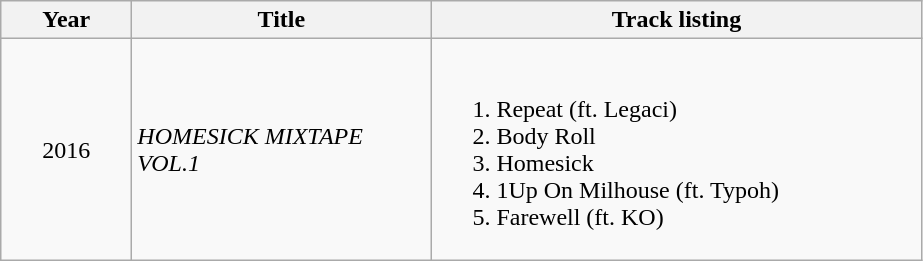<table class="wikitable">
<tr>
<th style="width:5em;">Year</th>
<th style="width:12em;">Title</th>
<th style="width:20em;">Track listing</th>
</tr>
<tr>
<td align=center>2016</td>
<td><em>HOMESICK MIXTAPE VOL.1</em></td>
<td><br><ol><li>Repeat (ft. Legaci)</li><li>Body Roll</li><li>Homesick</li><li>1Up On Milhouse (ft. Typoh)</li><li>Farewell (ft. KO)</li></ol></td>
</tr>
</table>
